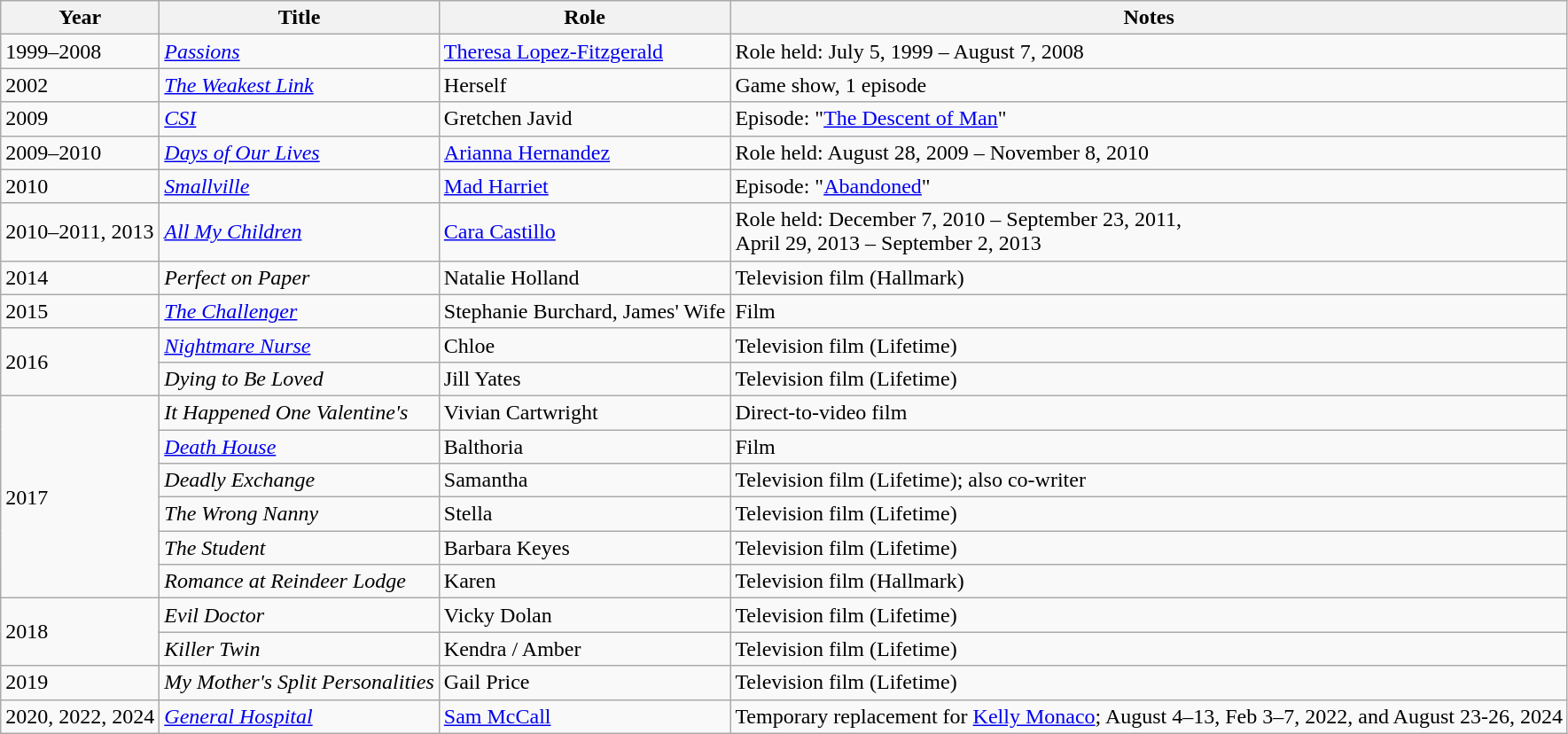<table class="wikitable">
<tr>
<th>Year</th>
<th>Title</th>
<th>Role</th>
<th>Notes</th>
</tr>
<tr>
<td>1999–2008</td>
<td><em><a href='#'>Passions</a></em></td>
<td><a href='#'>Theresa Lopez-Fitzgerald</a></td>
<td>Role held: July 5, 1999 – August 7, 2008</td>
</tr>
<tr>
<td>2002</td>
<td><em><a href='#'>The Weakest Link</a></em></td>
<td>Herself</td>
<td>Game show, 1 episode</td>
</tr>
<tr>
<td>2009</td>
<td><em><a href='#'>CSI</a></em></td>
<td>Gretchen Javid</td>
<td>Episode: "<a href='#'>The Descent of Man</a>"</td>
</tr>
<tr>
<td>2009–2010</td>
<td><em><a href='#'>Days of Our Lives</a></em></td>
<td><a href='#'>Arianna Hernandez</a></td>
<td>Role held: August 28, 2009 – November 8, 2010</td>
</tr>
<tr>
<td>2010</td>
<td><em><a href='#'>Smallville</a></em></td>
<td><a href='#'>Mad Harriet</a></td>
<td>Episode: "<a href='#'>Abandoned</a>"</td>
</tr>
<tr>
<td>2010–2011, 2013</td>
<td><em><a href='#'>All My Children</a></em></td>
<td><a href='#'>Cara Castillo</a></td>
<td>Role held: December 7, 2010 – September 23, 2011,<br>April 29, 2013 – September 2, 2013</td>
</tr>
<tr>
<td>2014</td>
<td><em>Perfect on Paper</em></td>
<td>Natalie Holland</td>
<td>Television film (Hallmark)</td>
</tr>
<tr>
<td>2015</td>
<td><em><a href='#'>The Challenger</a></em></td>
<td>Stephanie Burchard, James' Wife</td>
<td>Film</td>
</tr>
<tr>
<td rowspan="2">2016</td>
<td><em><a href='#'>Nightmare Nurse</a></em></td>
<td>Chloe</td>
<td>Television film (Lifetime)</td>
</tr>
<tr>
<td style="white-space: nowrap;"><em>Dying to Be Loved</em></td>
<td>Jill Yates</td>
<td>Television film (Lifetime)</td>
</tr>
<tr>
<td rowspan="6">2017</td>
<td><em>It Happened One Valentine's</em></td>
<td>Vivian Cartwright</td>
<td>Direct-to-video film</td>
</tr>
<tr>
<td><em><a href='#'>Death House</a></em></td>
<td>Balthoria</td>
<td>Film</td>
</tr>
<tr>
<td><em>Deadly Exchange</em></td>
<td>Samantha</td>
<td>Television film (Lifetime); also co-writer</td>
</tr>
<tr>
<td><em>The Wrong Nanny</em></td>
<td>Stella</td>
<td>Television film (Lifetime)</td>
</tr>
<tr>
<td><em>The Student</em></td>
<td>Barbara Keyes</td>
<td>Television film (Lifetime)</td>
</tr>
<tr>
<td><em>Romance at Reindeer Lodge</em></td>
<td>Karen</td>
<td>Television film (Hallmark)</td>
</tr>
<tr>
<td rowspan="2">2018</td>
<td><em>Evil Doctor</em></td>
<td>Vicky Dolan</td>
<td>Television film (Lifetime)</td>
</tr>
<tr>
<td><em>Killer Twin</em></td>
<td>Kendra / Amber</td>
<td>Television film (Lifetime)</td>
</tr>
<tr>
<td>2019</td>
<td><em>My Mother's Split Personalities</em></td>
<td>Gail Price</td>
<td>Television film (Lifetime)</td>
</tr>
<tr>
<td>2020, 2022, 2024</td>
<td><em><a href='#'>General Hospital</a></em></td>
<td><a href='#'>Sam McCall</a></td>
<td>Temporary replacement for <a href='#'>Kelly Monaco</a>; August 4–13, Feb 3–7, 2022, and August 23-26, 2024</td>
</tr>
</table>
